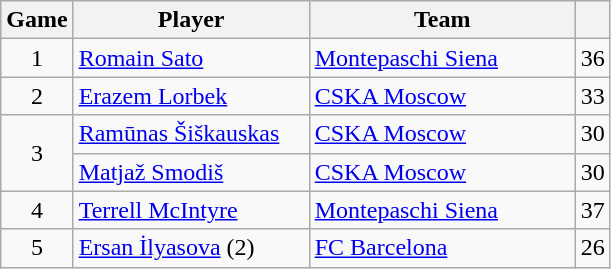<table class="wikitable sortable" style="text-align: center;">
<tr>
<th style="text-align:center;">Game</th>
<th style="text-align:center; width:150px;">Player</th>
<th style="text-align:center; width:170px;">Team</th>
<th style="text-align:center;"></th>
</tr>
<tr>
<td>1</td>
<td align="left"> <a href='#'>Romain Sato</a></td>
<td align="left"> <a href='#'>Montepaschi Siena</a></td>
<td>36</td>
</tr>
<tr>
<td>2</td>
<td align="left"> <a href='#'>Erazem Lorbek</a></td>
<td align="left"> <a href='#'>CSKA Moscow</a></td>
<td>33</td>
</tr>
<tr>
<td rowspan=2>3</td>
<td align="left"> <a href='#'>Ramūnas Šiškauskas</a></td>
<td align="left"> <a href='#'>CSKA Moscow</a></td>
<td>30</td>
</tr>
<tr>
<td align="left"> <a href='#'>Matjaž Smodiš</a></td>
<td align="left"> <a href='#'>CSKA Moscow</a></td>
<td>30</td>
</tr>
<tr>
<td>4</td>
<td align="left"> <a href='#'>Terrell McIntyre</a></td>
<td align="left"> <a href='#'>Montepaschi Siena</a></td>
<td>37</td>
</tr>
<tr>
<td>5</td>
<td align="left"> <a href='#'>Ersan İlyasova</a> (2)</td>
<td align="left"> <a href='#'>FC Barcelona</a></td>
<td>26</td>
</tr>
</table>
